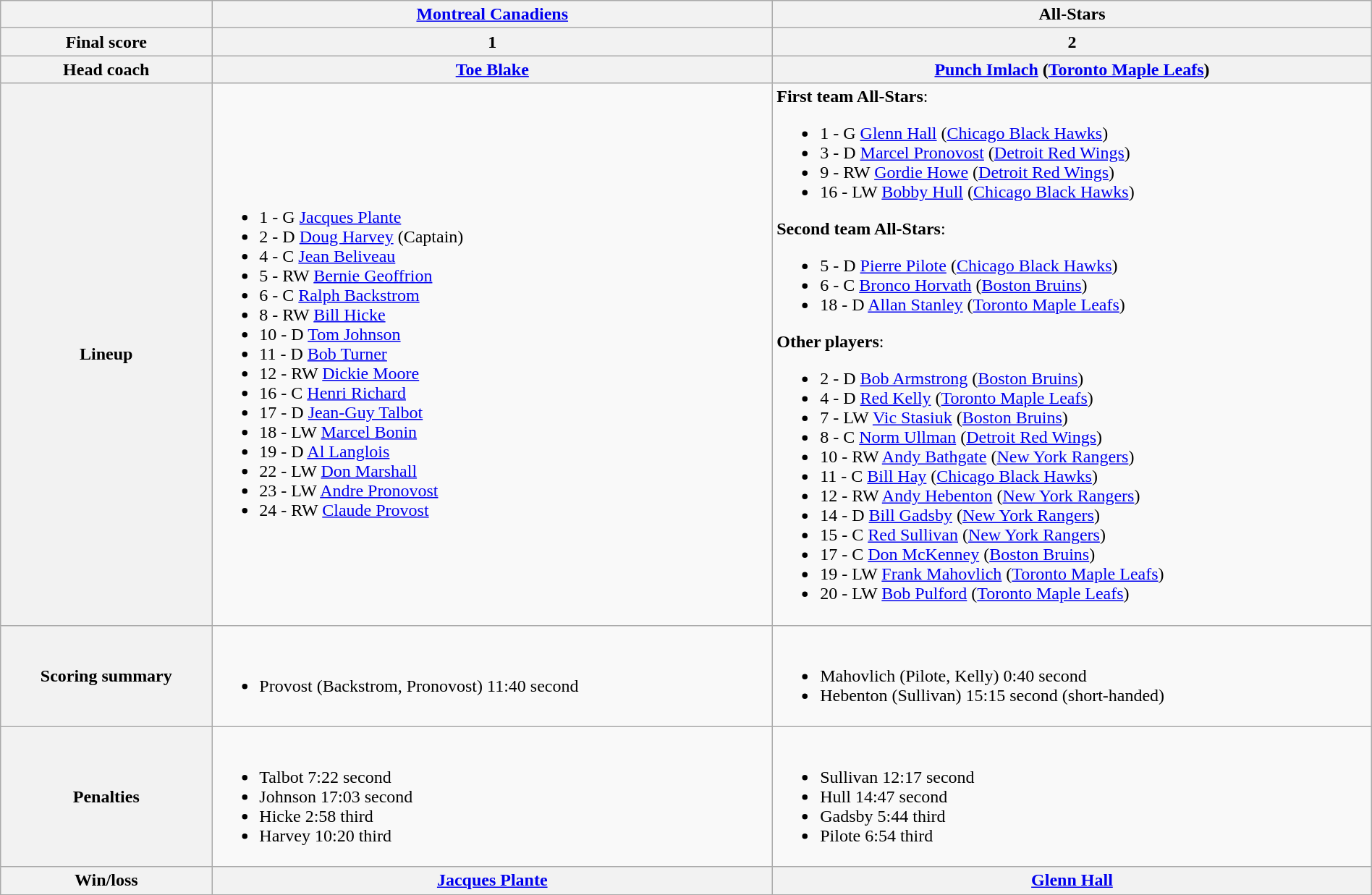<table class="wikitable" style="width:100%">
<tr>
<th></th>
<th><a href='#'>Montreal Canadiens</a></th>
<th>All-Stars</th>
</tr>
<tr>
<th>Final score</th>
<th>1</th>
<th>2</th>
</tr>
<tr>
<th>Head coach</th>
<th><a href='#'>Toe Blake</a></th>
<th><a href='#'>Punch Imlach</a> (<a href='#'>Toronto Maple Leafs</a>)</th>
</tr>
<tr>
<th>Lineup</th>
<td><br><ul><li>1 - G <a href='#'>Jacques Plante</a></li><li>2 - D <a href='#'>Doug Harvey</a> (Captain)</li><li>4 - C <a href='#'>Jean Beliveau</a></li><li>5 - RW <a href='#'>Bernie Geoffrion</a></li><li>6 - C <a href='#'>Ralph Backstrom</a></li><li>8 - RW <a href='#'>Bill Hicke</a></li><li>10 - D <a href='#'>Tom Johnson</a></li><li>11 - D <a href='#'>Bob Turner</a></li><li>12 - RW <a href='#'>Dickie Moore</a></li><li>16 - C <a href='#'>Henri Richard</a></li><li>17 - D <a href='#'>Jean-Guy Talbot</a></li><li>18 - LW <a href='#'>Marcel Bonin</a></li><li>19 - D <a href='#'>Al Langlois</a></li><li>22 - LW <a href='#'>Don Marshall</a></li><li>23 - LW <a href='#'>Andre Pronovost</a></li><li>24 - RW <a href='#'>Claude Provost</a></li></ul></td>
<td><strong>First team All-Stars</strong>:<br><ul><li>1 - G <a href='#'>Glenn Hall</a> (<a href='#'>Chicago Black Hawks</a>)</li><li>3 - D <a href='#'>Marcel Pronovost</a> (<a href='#'>Detroit Red Wings</a>)</li><li>9 - RW <a href='#'>Gordie Howe</a> (<a href='#'>Detroit Red Wings</a>)</li><li>16 - LW <a href='#'>Bobby Hull</a> (<a href='#'>Chicago Black Hawks</a>)</li></ul><strong>Second team All-Stars</strong>:<ul><li>5 - D <a href='#'>Pierre Pilote</a> (<a href='#'>Chicago Black Hawks</a>)</li><li>6 - C <a href='#'>Bronco Horvath</a> (<a href='#'>Boston Bruins</a>)</li><li>18 - D <a href='#'>Allan Stanley</a> (<a href='#'>Toronto Maple Leafs</a>)</li></ul><strong>Other players</strong>:<ul><li>2 - D <a href='#'>Bob Armstrong</a> (<a href='#'>Boston Bruins</a>)</li><li>4 - D <a href='#'>Red Kelly</a> (<a href='#'>Toronto Maple Leafs</a>)</li><li>7 - LW <a href='#'>Vic Stasiuk</a> (<a href='#'>Boston Bruins</a>)</li><li>8 - C <a href='#'>Norm Ullman</a> (<a href='#'>Detroit Red Wings</a>)</li><li>10 - RW <a href='#'>Andy Bathgate</a> (<a href='#'>New York Rangers</a>)</li><li>11 - C <a href='#'>Bill Hay</a> (<a href='#'>Chicago Black Hawks</a>)</li><li>12 - RW <a href='#'>Andy Hebenton</a> (<a href='#'>New York Rangers</a>)</li><li>14 - D <a href='#'>Bill Gadsby</a> (<a href='#'>New York Rangers</a>)</li><li>15 - C <a href='#'>Red Sullivan</a> (<a href='#'>New York Rangers</a>)</li><li>17 - C <a href='#'>Don McKenney</a> (<a href='#'>Boston Bruins</a>)</li><li>19 - LW <a href='#'>Frank Mahovlich</a> (<a href='#'>Toronto Maple Leafs</a>)</li><li>20 - LW <a href='#'>Bob Pulford</a> (<a href='#'>Toronto Maple Leafs</a>)</li></ul></td>
</tr>
<tr>
<th>Scoring summary</th>
<td><br><ul><li>Provost (Backstrom, Pronovost) 11:40 second</li></ul></td>
<td><br><ul><li>Mahovlich (Pilote, Kelly) 0:40 second</li><li>Hebenton (Sullivan) 15:15 second (short-handed)</li></ul></td>
</tr>
<tr>
<th>Penalties</th>
<td><br><ul><li>Talbot 7:22 second</li><li>Johnson 17:03 second</li><li>Hicke 2:58 third</li><li>Harvey 10:20 third</li></ul></td>
<td><br><ul><li>Sullivan 12:17 second</li><li>Hull 14:47 second</li><li>Gadsby 5:44 third</li><li>Pilote 6:54 third</li></ul></td>
</tr>
<tr>
<th>Win/loss</th>
<th><a href='#'>Jacques Plante</a></th>
<th><a href='#'>Glenn Hall</a></th>
</tr>
</table>
